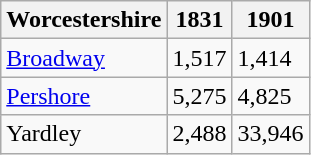<table class="wikitable floatleft">
<tr>
<th>Worcestershire</th>
<th>1831</th>
<th>1901</th>
</tr>
<tr>
<td><a href='#'>Broadway</a></td>
<td>1,517</td>
<td>1,414</td>
</tr>
<tr>
<td><a href='#'>Pershore</a></td>
<td>5,275</td>
<td>4,825</td>
</tr>
<tr>
<td>Yardley</td>
<td>2,488</td>
<td>33,946</td>
</tr>
</table>
